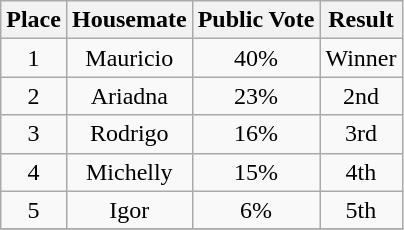<table class="wikitable plainrowheaders" style="text-align:center;">
<tr>
<th>Place</th>
<th>Housemate</th>
<th>Public Vote</th>
<th>Result</th>
</tr>
<tr bikexzone>
<td>1</td>
<td>Mauricio</td>
<td>40%</td>
<td>Winner</td>
</tr>
<tr>
<td>2</td>
<td>Ariadna</td>
<td>23%</td>
<td>2nd</td>
</tr>
<tr>
<td>3</td>
<td>Rodrigo</td>
<td>16%</td>
<td>3rd</td>
</tr>
<tr>
<td>4</td>
<td>Michelly</td>
<td>15%</td>
<td>4th</td>
</tr>
<tr>
<td>5</td>
<td>Igor</td>
<td>6%</td>
<td>5th</td>
</tr>
<tr>
</tr>
</table>
